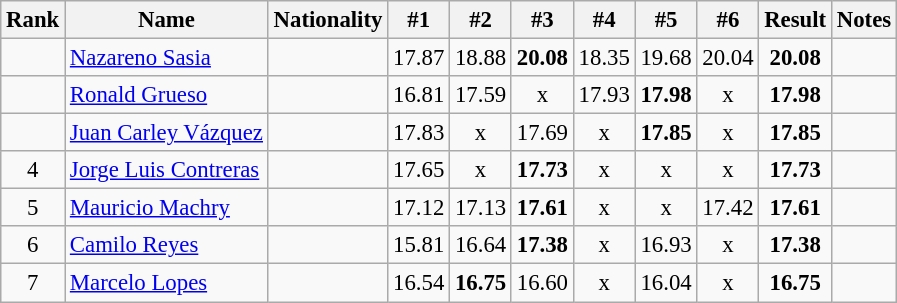<table class="wikitable sortable" style="text-align:center;font-size:95%">
<tr>
<th>Rank</th>
<th>Name</th>
<th>Nationality</th>
<th>#1</th>
<th>#2</th>
<th>#3</th>
<th>#4</th>
<th>#5</th>
<th>#6</th>
<th>Result</th>
<th>Notes</th>
</tr>
<tr>
<td></td>
<td align=left><a href='#'>Nazareno Sasia</a></td>
<td align=left></td>
<td>17.87</td>
<td>18.88</td>
<td><strong>20.08</strong></td>
<td>18.35</td>
<td>19.68</td>
<td>20.04</td>
<td><strong>20.08</strong></td>
<td></td>
</tr>
<tr>
<td></td>
<td align=left><a href='#'>Ronald Grueso</a></td>
<td align=left></td>
<td>16.81</td>
<td>17.59</td>
<td>x</td>
<td>17.93</td>
<td><strong>17.98</strong></td>
<td>x</td>
<td><strong>17.98</strong></td>
<td></td>
</tr>
<tr>
<td></td>
<td align=left><a href='#'>Juan Carley Vázquez</a></td>
<td align=left></td>
<td>17.83</td>
<td>x</td>
<td>17.69</td>
<td>x</td>
<td><strong>17.85</strong></td>
<td>x</td>
<td><strong>17.85</strong></td>
<td></td>
</tr>
<tr>
<td>4</td>
<td align=left><a href='#'>Jorge Luis Contreras</a></td>
<td align=left></td>
<td>17.65</td>
<td>x</td>
<td><strong>17.73</strong></td>
<td>x</td>
<td>x</td>
<td>x</td>
<td><strong>17.73</strong></td>
<td></td>
</tr>
<tr>
<td>5</td>
<td align=left><a href='#'>Mauricio Machry</a></td>
<td align=left></td>
<td>17.12</td>
<td>17.13</td>
<td><strong>17.61</strong></td>
<td>x</td>
<td>x</td>
<td>17.42</td>
<td><strong>17.61</strong></td>
<td></td>
</tr>
<tr>
<td>6</td>
<td align=left><a href='#'>Camilo Reyes</a></td>
<td align=left></td>
<td>15.81</td>
<td>16.64</td>
<td><strong>17.38</strong></td>
<td>x</td>
<td>16.93</td>
<td>x</td>
<td><strong>17.38</strong></td>
<td></td>
</tr>
<tr>
<td>7</td>
<td align=left><a href='#'>Marcelo Lopes</a></td>
<td align=left></td>
<td>16.54</td>
<td><strong>16.75</strong></td>
<td>16.60</td>
<td>x</td>
<td>16.04</td>
<td>x</td>
<td><strong>16.75</strong></td>
<td></td>
</tr>
</table>
